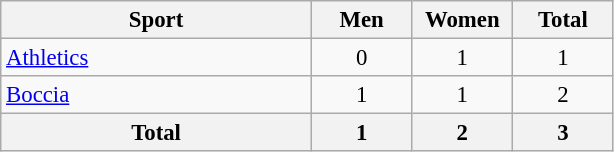<table class="wikitable" style="text-align:center; font-size: 95%">
<tr>
<th width=200>Sport</th>
<th width=60>Men</th>
<th width=60>Women</th>
<th width=60>Total</th>
</tr>
<tr>
<td align=left><a href='#'>Athletics</a></td>
<td>0</td>
<td>1</td>
<td>1</td>
</tr>
<tr>
<td align=left><a href='#'>Boccia</a></td>
<td>1</td>
<td>1</td>
<td>2</td>
</tr>
<tr>
<th>Total</th>
<th>1</th>
<th>2</th>
<th>3</th>
</tr>
</table>
